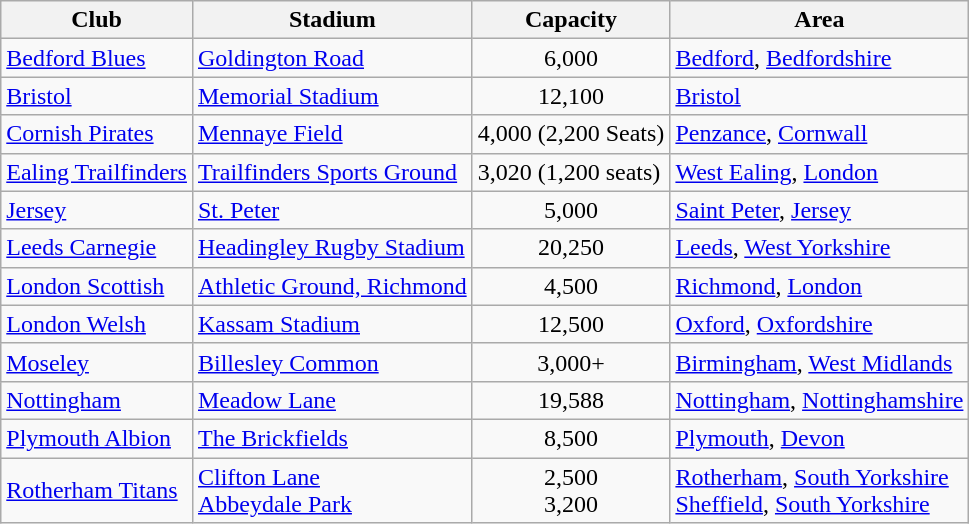<table class="wikitable sortable">
<tr>
<th>Club</th>
<th>Stadium</th>
<th>Capacity</th>
<th>Area</th>
</tr>
<tr>
<td><a href='#'>Bedford Blues</a></td>
<td><a href='#'>Goldington Road</a></td>
<td align=center>6,000</td>
<td><a href='#'>Bedford</a>, <a href='#'>Bedfordshire</a></td>
</tr>
<tr>
<td><a href='#'>Bristol</a></td>
<td><a href='#'>Memorial Stadium</a></td>
<td align=center>12,100</td>
<td><a href='#'>Bristol</a></td>
</tr>
<tr>
<td><a href='#'>Cornish Pirates</a></td>
<td><a href='#'>Mennaye Field</a></td>
<td align=center>4,000 (2,200 Seats)</td>
<td><a href='#'>Penzance</a>, <a href='#'>Cornwall</a></td>
</tr>
<tr>
<td><a href='#'>Ealing Trailfinders</a></td>
<td><a href='#'>Trailfinders Sports Ground</a></td>
<td>3,020 (1,200 seats)</td>
<td><a href='#'>West Ealing</a>, <a href='#'>London</a></td>
</tr>
<tr>
<td><a href='#'>Jersey</a></td>
<td><a href='#'>St. Peter</a></td>
<td align=center>5,000</td>
<td><a href='#'>Saint Peter</a>, <a href='#'>Jersey</a></td>
</tr>
<tr>
<td><a href='#'>Leeds Carnegie</a></td>
<td><a href='#'>Headingley Rugby Stadium</a></td>
<td align=center>20,250</td>
<td><a href='#'>Leeds</a>, <a href='#'>West Yorkshire</a></td>
</tr>
<tr>
<td><a href='#'>London Scottish</a></td>
<td><a href='#'>Athletic Ground, Richmond</a></td>
<td align=center>4,500</td>
<td><a href='#'>Richmond</a>, <a href='#'>London</a></td>
</tr>
<tr>
<td><a href='#'>London Welsh</a></td>
<td><a href='#'>Kassam Stadium</a></td>
<td align=center>12,500</td>
<td><a href='#'>Oxford</a>, <a href='#'>Oxfordshire</a></td>
</tr>
<tr>
<td><a href='#'>Moseley</a></td>
<td><a href='#'>Billesley Common</a></td>
<td align=center>3,000+</td>
<td><a href='#'>Birmingham</a>, <a href='#'>West Midlands</a></td>
</tr>
<tr>
<td><a href='#'>Nottingham</a></td>
<td><a href='#'>Meadow Lane</a></td>
<td align=center>19,588</td>
<td><a href='#'>Nottingham</a>, <a href='#'>Nottinghamshire</a></td>
</tr>
<tr>
<td><a href='#'>Plymouth Albion</a></td>
<td><a href='#'>The Brickfields</a></td>
<td align=center>8,500</td>
<td><a href='#'>Plymouth</a>, <a href='#'>Devon</a></td>
</tr>
<tr>
<td><a href='#'>Rotherham Titans</a></td>
<td><a href='#'>Clifton Lane</a><br><a href='#'>Abbeydale Park</a></td>
<td align=center>2,500<br>3,200</td>
<td><a href='#'>Rotherham</a>, <a href='#'>South Yorkshire</a><br><a href='#'>Sheffield</a>, <a href='#'>South Yorkshire</a></td>
</tr>
</table>
